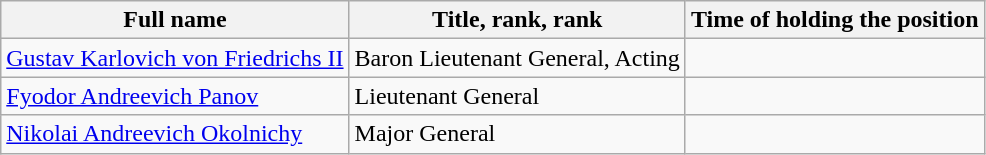<table class="wikitable">
<tr>
<th>Full name</th>
<th>Title, rank, rank</th>
<th>Time of holding the position</th>
</tr>
<tr>
<td><a href='#'>Gustav Karlovich von Friedrichs II</a></td>
<td>Baron Lieutenant General, Acting</td>
<td></td>
</tr>
<tr>
<td><a href='#'>Fyodor Andreevich Panov</a></td>
<td>Lieutenant General</td>
<td></td>
</tr>
<tr>
<td><a href='#'>Nikolai Andreevich Okolnichy</a></td>
<td>Major General</td>
<td></td>
</tr>
</table>
